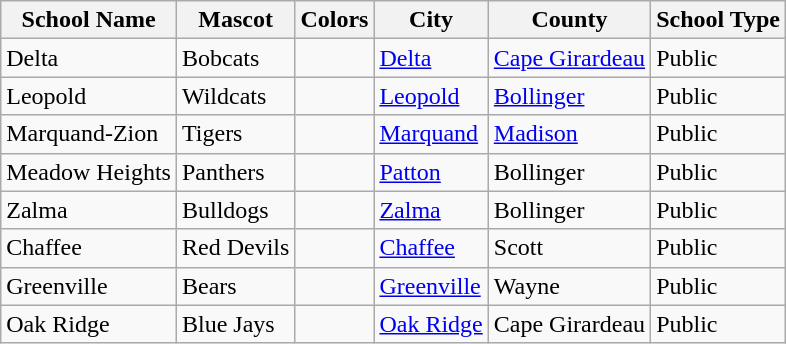<table class="wikitable">
<tr>
<th>School Name</th>
<th>Mascot</th>
<th>Colors</th>
<th>City</th>
<th>County</th>
<th>School Type</th>
</tr>
<tr>
<td>Delta</td>
<td>Bobcats</td>
<td></td>
<td><a href='#'>Delta</a></td>
<td><a href='#'>Cape Girardeau</a></td>
<td>Public</td>
</tr>
<tr>
<td>Leopold</td>
<td>Wildcats</td>
<td></td>
<td><a href='#'>Leopold</a></td>
<td><a href='#'>Bollinger</a></td>
<td>Public</td>
</tr>
<tr>
<td>Marquand-Zion</td>
<td>Tigers</td>
<td></td>
<td><a href='#'>Marquand</a></td>
<td><a href='#'>Madison</a></td>
<td>Public</td>
</tr>
<tr>
<td>Meadow Heights</td>
<td>Panthers</td>
<td></td>
<td><a href='#'>Patton</a></td>
<td>Bollinger</td>
<td>Public</td>
</tr>
<tr>
<td>Zalma</td>
<td>Bulldogs</td>
<td></td>
<td><a href='#'>Zalma</a></td>
<td>Bollinger</td>
<td>Public</td>
</tr>
<tr>
<td>Chaffee</td>
<td>Red Devils</td>
<td></td>
<td><a href='#'>Chaffee</a></td>
<td>Scott</td>
<td>Public</td>
</tr>
<tr>
<td>Greenville</td>
<td>Bears</td>
<td></td>
<td><a href='#'>Greenville</a></td>
<td>Wayne</td>
<td>Public</td>
</tr>
<tr>
<td>Oak Ridge</td>
<td>Blue Jays</td>
<td></td>
<td><a href='#'>Oak Ridge</a></td>
<td>Cape Girardeau</td>
<td>Public</td>
</tr>
</table>
